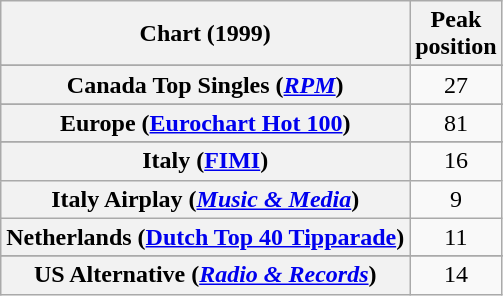<table class="wikitable sortable plainrowheaders" style="text-align:center">
<tr>
<th>Chart (1999)</th>
<th>Peak<br>position</th>
</tr>
<tr>
</tr>
<tr>
<th scope="row">Canada Top Singles (<em><a href='#'>RPM</a></em>)</th>
<td>27</td>
</tr>
<tr>
</tr>
<tr>
<th scope="row">Europe (<a href='#'>Eurochart Hot 100</a>)</th>
<td>81</td>
</tr>
<tr>
</tr>
<tr>
</tr>
<tr>
<th scope="row">Italy (<a href='#'>FIMI</a>)</th>
<td>16</td>
</tr>
<tr>
<th scope="row">Italy Airplay (<em><a href='#'>Music & Media</a></em>)</th>
<td>9</td>
</tr>
<tr>
<th scope="row">Netherlands (<a href='#'>Dutch Top 40 Tipparade</a>)</th>
<td>11</td>
</tr>
<tr>
</tr>
<tr>
</tr>
<tr>
</tr>
<tr>
</tr>
<tr>
</tr>
<tr>
<th scope="row">US Alternative (<em><a href='#'>Radio & Records</a></em>)</th>
<td>14</td>
</tr>
</table>
